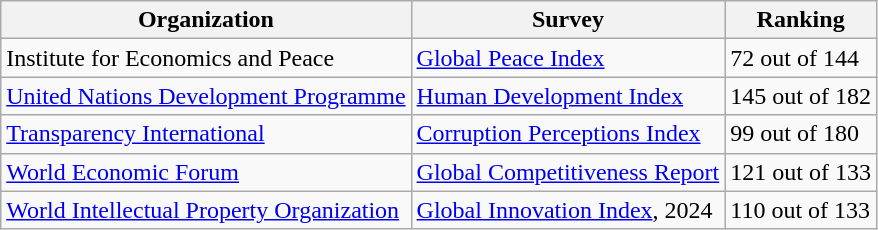<table class="wikitable">
<tr>
<th>Organization</th>
<th>Survey</th>
<th>Ranking</th>
</tr>
<tr>
<td>Institute for Economics and Peace </td>
<td><a href='#'>Global Peace Index</a></td>
<td>72 out of 144</td>
</tr>
<tr>
<td><a href='#'>United Nations Development Programme</a></td>
<td><a href='#'>Human Development Index</a></td>
<td>145 out of 182</td>
</tr>
<tr>
<td><a href='#'>Transparency International</a></td>
<td><a href='#'>Corruption Perceptions Index</a></td>
<td>99 out of 180</td>
</tr>
<tr>
<td><a href='#'>World Economic Forum</a></td>
<td><a href='#'>Global Competitiveness Report</a></td>
<td>121 out of 133</td>
</tr>
<tr>
<td><a href='#'>World Intellectual Property Organization</a></td>
<td><a href='#'>Global Innovation Index</a>, 2024</td>
<td>110 out of 133</td>
</tr>
</table>
